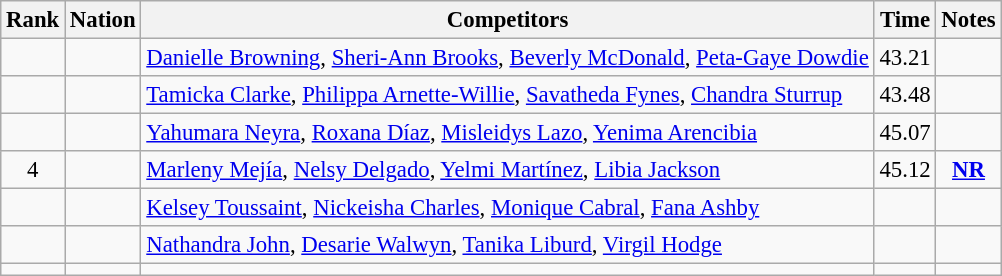<table class="wikitable sortable" style="text-align:center; font-size:95%">
<tr>
<th>Rank</th>
<th>Nation</th>
<th>Competitors</th>
<th>Time</th>
<th>Notes</th>
</tr>
<tr>
<td></td>
<td align=left></td>
<td align=left><a href='#'>Danielle Browning</a>, <a href='#'>Sheri-Ann Brooks</a>, <a href='#'>Beverly McDonald</a>, <a href='#'>Peta-Gaye Dowdie</a></td>
<td>43.21</td>
<td></td>
</tr>
<tr>
<td></td>
<td align=left></td>
<td align=left><a href='#'>Tamicka Clarke</a>, <a href='#'>Philippa Arnette-Willie</a>, <a href='#'>Savatheda Fynes</a>, <a href='#'>Chandra Sturrup</a></td>
<td>43.48</td>
<td></td>
</tr>
<tr>
<td></td>
<td align=left></td>
<td align=left><a href='#'>Yahumara Neyra</a>, <a href='#'>Roxana Díaz</a>, <a href='#'>Misleidys Lazo</a>, <a href='#'>Yenima Arencibia</a></td>
<td>45.07</td>
<td></td>
</tr>
<tr>
<td>4</td>
<td align=left></td>
<td align=left><a href='#'>Marleny Mejía</a>, <a href='#'>Nelsy Delgado</a>, <a href='#'>Yelmi Martínez</a>, <a href='#'>Libia Jackson</a></td>
<td>45.12</td>
<td><strong><a href='#'>NR</a></strong></td>
</tr>
<tr>
<td></td>
<td align=left></td>
<td align=left><a href='#'>Kelsey Toussaint</a>, <a href='#'>Nickeisha Charles</a>, <a href='#'>Monique Cabral</a>, <a href='#'>Fana Ashby</a></td>
<td></td>
<td></td>
</tr>
<tr>
<td></td>
<td align=left></td>
<td align=left><a href='#'>Nathandra John</a>, <a href='#'>Desarie Walwyn</a>, <a href='#'>Tanika Liburd</a>, <a href='#'>Virgil Hodge</a></td>
<td></td>
<td></td>
</tr>
<tr>
<td></td>
<td align=left></td>
<td align=left></td>
<td></td>
<td></td>
</tr>
</table>
